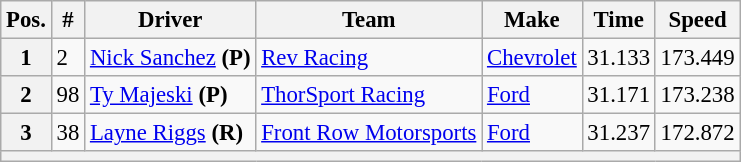<table class="wikitable" style="font-size:95%">
<tr>
<th>Pos.</th>
<th>#</th>
<th>Driver</th>
<th>Team</th>
<th>Make</th>
<th>Time</th>
<th>Speed</th>
</tr>
<tr>
<th>1</th>
<td>2</td>
<td><a href='#'>Nick Sanchez</a> <strong>(P)</strong></td>
<td><a href='#'>Rev Racing</a></td>
<td><a href='#'>Chevrolet</a></td>
<td>31.133</td>
<td>173.449</td>
</tr>
<tr>
<th>2</th>
<td>98</td>
<td><a href='#'>Ty Majeski</a> <strong>(P)</strong></td>
<td><a href='#'>ThorSport Racing</a></td>
<td><a href='#'>Ford</a></td>
<td>31.171</td>
<td>173.238</td>
</tr>
<tr>
<th>3</th>
<td>38</td>
<td><a href='#'>Layne Riggs</a> <strong>(R)</strong></td>
<td><a href='#'>Front Row Motorsports</a></td>
<td><a href='#'>Ford</a></td>
<td>31.237</td>
<td>172.872</td>
</tr>
<tr>
<th colspan="7"></th>
</tr>
</table>
